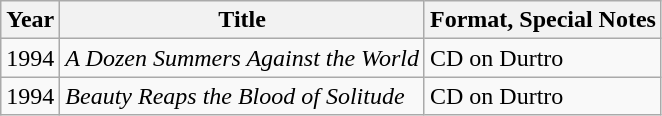<table class="wikitable">
<tr>
<th>Year</th>
<th>Title</th>
<th>Format, Special Notes</th>
</tr>
<tr>
<td>1994</td>
<td><em>A Dozen Summers Against the World</em></td>
<td>CD on Durtro</td>
</tr>
<tr>
<td>1994</td>
<td><em>Beauty Reaps the Blood of Solitude</em></td>
<td>CD on Durtro</td>
</tr>
</table>
